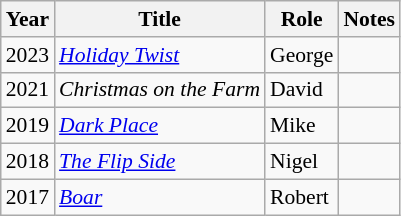<table class="wikitable sortable" style="font-size: 90%;">
<tr>
<th>Year</th>
<th>Title</th>
<th>Role</th>
<th>Notes</th>
</tr>
<tr>
<td>2023</td>
<td><em><a href='#'>Holiday Twist</a></em></td>
<td>George</td>
<td></td>
</tr>
<tr>
<td>2021</td>
<td><em>Christmas on the Farm</em> </td>
<td>David</td>
<td></td>
</tr>
<tr>
<td>2019</td>
<td><em><a href='#'>Dark Place</a></em></td>
<td>Mike</td>
<td></td>
</tr>
<tr>
<td>2018</td>
<td><em><a href='#'>The Flip Side</a></em></td>
<td>Nigel</td>
<td></td>
</tr>
<tr>
<td>2017</td>
<td><em><a href='#'>Boar</a></em></td>
<td>Robert</td>
<td></td>
</tr>
</table>
